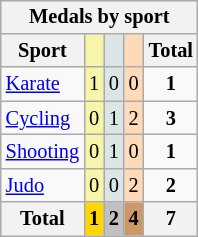<table class="wikitable" style="text-align:center;font-size:85%;float:right;clear:right;">
<tr style="background:#efefef;">
<th colspan=5>Medals by sport</th>
</tr>
<tr>
<th>Sport</th>
<td bgcolor=#f7f6a8></td>
<td bgcolor=#dce5e5></td>
<td bgcolor=#ffdab9></td>
<th>Total</th>
</tr>
<tr>
<td align=left><a href='#'>Karate</a></td>
<td bgcolor=#f7f6a8>1</td>
<td bgcolor=#dce5e5>0</td>
<td bgcolor=#ffdab9>0</td>
<td><strong>1</strong></td>
</tr>
<tr>
<td align=left><a href='#'>Cycling</a></td>
<td bgcolor=#f7f6a8>0</td>
<td bgcolor=#dce5e5>1</td>
<td bgcolor=#ffdab9>2</td>
<td><strong>3</strong></td>
</tr>
<tr>
<td align=left><a href='#'>Shooting</a></td>
<td bgcolor=#f7f6a8>0</td>
<td bgcolor=#dce5e5>1</td>
<td bgcolor=#ffdab9>0</td>
<td><strong>1</strong></td>
</tr>
<tr>
<td align=left><a href='#'>Judo</a></td>
<td bgcolor=#f7f6a8>0</td>
<td bgcolor=#dce5e5>0</td>
<td bgcolor=#ffdab9>2</td>
<td><strong>2</strong></td>
</tr>
<tr>
<th>Total</th>
<th style="background:gold;">1</th>
<th style="background:silver;">2</th>
<th style="background:#c96;">4</th>
<th>7</th>
</tr>
</table>
